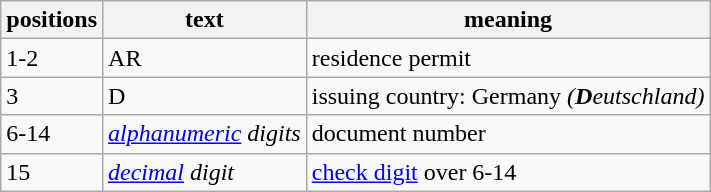<table class="wikitable">
<tr>
<th>positions</th>
<th>text</th>
<th>meaning</th>
</tr>
<tr>
<td>1-2</td>
<td>AR</td>
<td>residence permit</td>
</tr>
<tr>
<td>3</td>
<td>D</td>
<td>issuing country: Germany <em>(<strong>D</strong>eutschland)</em></td>
</tr>
<tr>
<td>6-14</td>
<td><em><a href='#'>alphanumeric</a> digits</em></td>
<td>document number</td>
</tr>
<tr>
<td>15</td>
<td><em><a href='#'>decimal</a> digit</em></td>
<td><a href='#'>check digit</a> over 6-14</td>
</tr>
</table>
